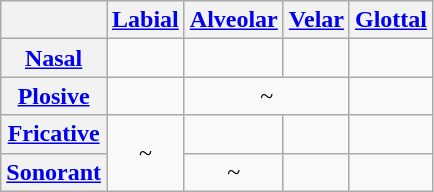<table class="wikitable" style="text-align:center;">
<tr>
<th></th>
<th><a href='#'>Labial</a></th>
<th><a href='#'>Alveolar</a></th>
<th><a href='#'>Velar</a></th>
<th><a href='#'>Glottal</a></th>
</tr>
<tr>
<th><a href='#'>Nasal</a></th>
<td></td>
<td></td>
<td></td>
<td></td>
</tr>
<tr>
<th><a href='#'>Plosive</a></th>
<td></td>
<td colspan=2> ~ </td>
<td></td>
</tr>
<tr>
<th><a href='#'>Fricative</a></th>
<td rowspan="2"> ~ </td>
<td></td>
<td></td>
<td></td>
</tr>
<tr>
<th><a href='#'>Sonorant</a></th>
<td> ~ </td>
<td></td>
<td></td>
</tr>
</table>
